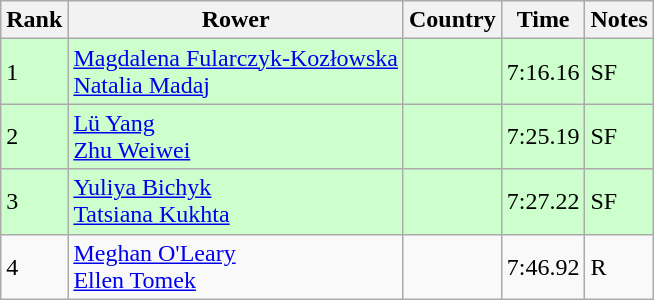<table class="wikitable">
<tr>
<th>Rank</th>
<th>Rower</th>
<th>Country</th>
<th>Time</th>
<th>Notes</th>
</tr>
<tr bgcolor=ccffcc>
<td>1</td>
<td><a href='#'>Magdalena Fularczyk-Kozłowska</a><br><a href='#'>Natalia Madaj</a></td>
<td></td>
<td>7:16.16</td>
<td>SF</td>
</tr>
<tr bgcolor=ccffcc>
<td>2</td>
<td><a href='#'>Lü Yang</a><br><a href='#'>Zhu Weiwei</a></td>
<td></td>
<td>7:25.19</td>
<td>SF</td>
</tr>
<tr bgcolor=ccffcc>
<td>3</td>
<td><a href='#'>Yuliya Bichyk</a><br><a href='#'>Tatsiana Kukhta</a></td>
<td></td>
<td>7:27.22</td>
<td>SF</td>
</tr>
<tr>
<td>4</td>
<td><a href='#'>Meghan O'Leary</a><br><a href='#'>Ellen Tomek</a></td>
<td></td>
<td>7:46.92</td>
<td>R</td>
</tr>
</table>
